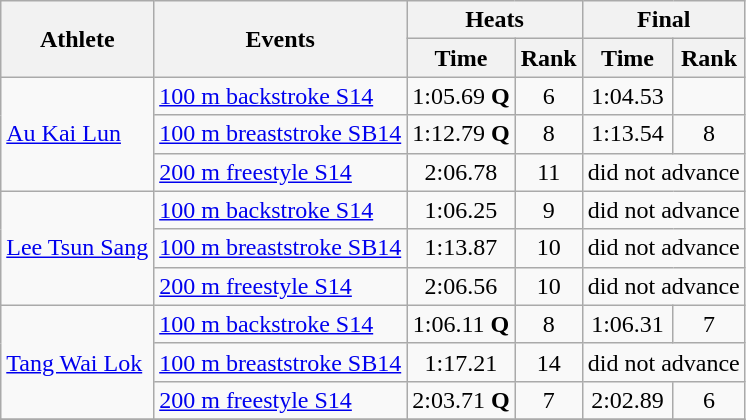<table class=wikitable>
<tr>
<th rowspan="2">Athlete</th>
<th rowspan="2">Events</th>
<th colspan="2">Heats</th>
<th colspan="2">Final</th>
</tr>
<tr>
<th>Time</th>
<th>Rank</th>
<th>Time</th>
<th>Rank</th>
</tr>
<tr>
<td rowspan="3"><a href='#'>Au Kai Lun</a></td>
<td><a href='#'>100 m backstroke S14</a></td>
<td align="center">1:05.69 <strong>Q</strong></td>
<td align="center">6</td>
<td align="center">1:04.53</td>
<td align="center"></td>
</tr>
<tr>
<td><a href='#'>100 m breaststroke SB14</a></td>
<td align="center">1:12.79 <strong>Q</strong></td>
<td align="center">8</td>
<td align="center">1:13.54</td>
<td align="center">8</td>
</tr>
<tr>
<td><a href='#'>200 m freestyle S14</a></td>
<td align="center">2:06.78</td>
<td align="center">11</td>
<td align="center" colspan=2>did not advance</td>
</tr>
<tr>
<td rowspan="3"><a href='#'>Lee Tsun Sang</a></td>
<td><a href='#'>100 m backstroke S14</a></td>
<td align="center">1:06.25</td>
<td align="center">9</td>
<td align="center" colspan=2>did not advance</td>
</tr>
<tr>
<td><a href='#'>100 m breaststroke SB14</a></td>
<td align="center">1:13.87</td>
<td align="center">10</td>
<td align="center" colspan=2>did not advance</td>
</tr>
<tr>
<td><a href='#'>200 m freestyle S14</a></td>
<td align="center">2:06.56</td>
<td align="center">10</td>
<td align="center" colspan=2>did not advance</td>
</tr>
<tr>
<td rowspan="3"><a href='#'>Tang Wai Lok</a></td>
<td><a href='#'>100 m backstroke S14</a></td>
<td align="center">1:06.11 <strong>Q</strong></td>
<td align="center">8</td>
<td align="center">1:06.31</td>
<td align="center">7</td>
</tr>
<tr>
<td><a href='#'>100 m breaststroke SB14</a></td>
<td align="center">1:17.21</td>
<td align="center">14</td>
<td align="center" colspan=2>did not advance</td>
</tr>
<tr>
<td><a href='#'>200 m freestyle S14</a></td>
<td align="center">2:03.71 <strong>Q</strong></td>
<td align="center">7</td>
<td align="center">2:02.89</td>
<td align="center">6</td>
</tr>
<tr>
</tr>
</table>
